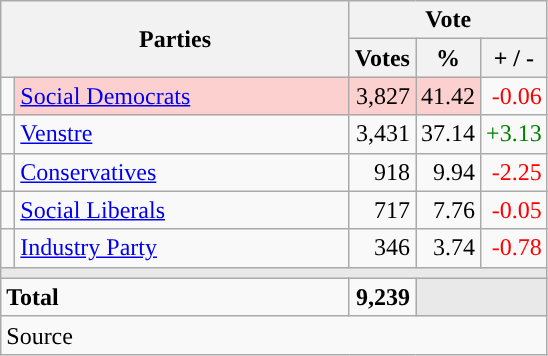<table class="wikitable" style="text-align:right;">
<tr>
<th style="text-align:centre;" rowspan="2" colspan="2" width="225">Parties</th>
<th colspan="3">Vote</th>
</tr>
<tr>
<th width="15">Votes</th>
<th width="15">%</th>
<th width="15">+ / -</th>
</tr>
<tr>
<td width="2" style="color:inherit;background:"></td>
<td bgcolor=#fbd0ce  align="left"><a href='#'>Social Democrats</a></td>
<td bgcolor=#fbd0ce>3,827</td>
<td bgcolor=#fbd0ce>41.42</td>
<td style=color:red;>-0.06</td>
</tr>
<tr>
<td width="2" style="color:inherit;background:"></td>
<td align="left"><a href='#'>Venstre</a></td>
<td>3,431</td>
<td>37.14</td>
<td style=color:green;>+3.13</td>
</tr>
<tr>
<td width="2" style="color:inherit;background:"></td>
<td align="left"><a href='#'>Conservatives</a></td>
<td>918</td>
<td>9.94</td>
<td style=color:red;>-2.25</td>
</tr>
<tr>
<td width="2" style="color:inherit;background:"></td>
<td align="left"><a href='#'>Social Liberals</a></td>
<td>717</td>
<td>7.76</td>
<td style=color:red;>-0.05</td>
</tr>
<tr>
<td width="2" style="color:inherit;background:"></td>
<td align="left"><a href='#'>Industry Party</a></td>
<td>346</td>
<td>3.74</td>
<td style=color:red;>-0.78</td>
</tr>
<tr>
<td colspan="7" bgcolor="#E9E9E9"></td>
</tr>
<tr>
<td align="left" colspan="2"><strong>Total</strong></td>
<td><strong>9,239</strong></td>
<td bgcolor="#E9E9E9" colspan="2"></td>
</tr>
<tr>
<td align="left" colspan="6">Source</td>
</tr>
</table>
